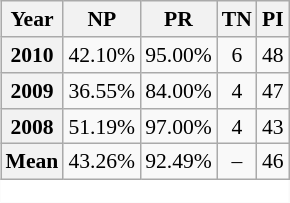<table style="font-size:90%; text-align:center; float:right; margin-left:1em" class="wikitable sortable">
<tr>
<th class="unsortable" scope="col">Year</th>
<th>NP</th>
<th>PR</th>
<th>TN</th>
<th>PI</th>
</tr>
<tr>
<th scope = "row">2010</th>
<td>42.10%</td>
<td>95.00%</td>
<td>6</td>
<td>48</td>
</tr>
<tr>
<th scope = "row">2009</th>
<td>36.55%</td>
<td>84.00%</td>
<td>4</td>
<td>47</td>
</tr>
<tr>
<th scope = "row">2008</th>
<td>51.19%</td>
<td>97.00%</td>
<td>4</td>
<td>43</td>
</tr>
<tr class = "unsortable">
<th scope = "row">Mean</th>
<td>43.26%</td>
<td>92.49%</td>
<td>–</td>
<td>46</td>
</tr>
<tr class = "unsortable">
<td colspan="5" style="text-align:left; font-size:70%; border-style:solid hidden hidden; background:#FFF"><br></td>
</tr>
</table>
